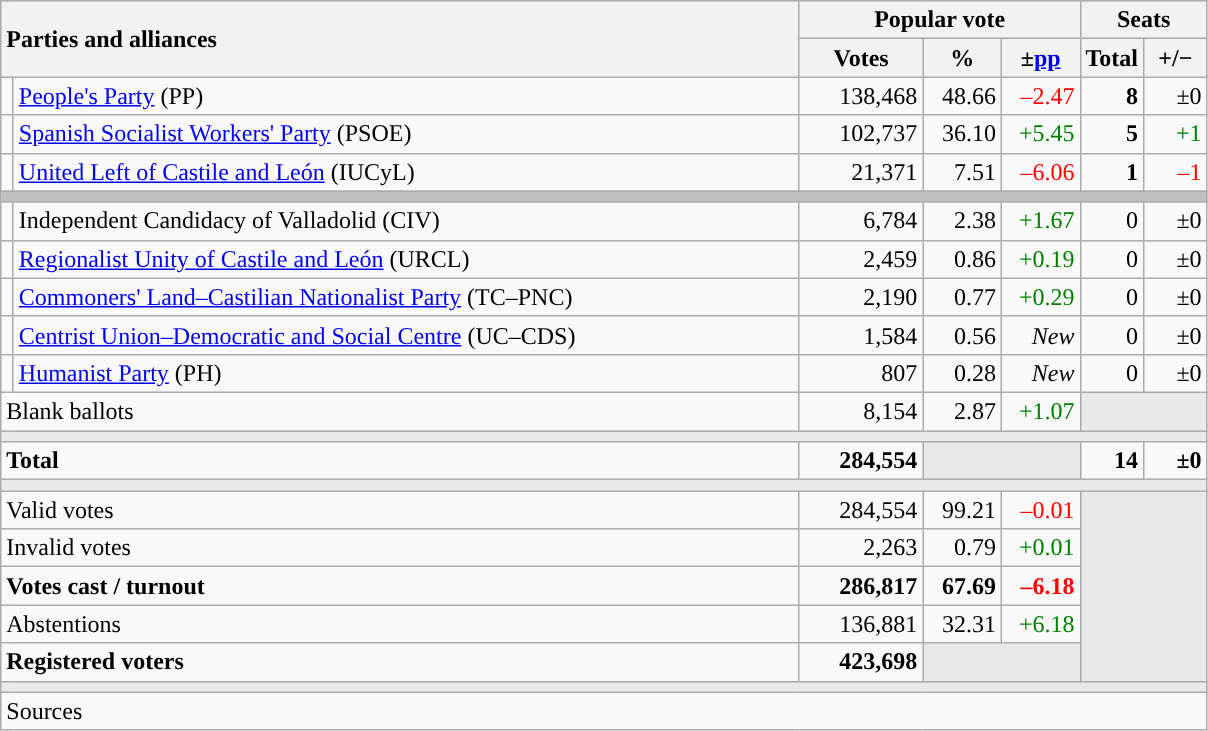<table class="wikitable" style="text-align:right;">
<tr>
<th style="text-align:left;" rowspan="2" colspan="2" width="525">Parties and alliances</th>
<th colspan="3">Popular vote</th>
<th colspan="2">Seats</th>
</tr>
<tr>
<th width="75">Votes</th>
<th width="45">%</th>
<th width="45">±<a href='#'>pp</a></th>
<th width="35">Total</th>
<th width="35">+/−</th>
</tr>
<tr>
<td width="1" style="color:inherit;background:"></td>
<td align="left"><a href='#'>People's Party</a> (PP)</td>
<td>138,468</td>
<td>48.66</td>
<td style="color:red;">–2.47</td>
<td><strong>8</strong></td>
<td>±0</td>
</tr>
<tr>
<td style="color:inherit;background:"></td>
<td align="left"><a href='#'>Spanish Socialist Workers' Party</a> (PSOE)</td>
<td>102,737</td>
<td>36.10</td>
<td style="color:green;">+5.45</td>
<td><strong>5</strong></td>
<td style="color:green;">+1</td>
</tr>
<tr>
<td style="color:inherit;background:"></td>
<td align="left"><a href='#'>United Left of Castile and León</a> (IUCyL)</td>
<td>21,371</td>
<td>7.51</td>
<td style="color:red;">–6.06</td>
<td><strong>1</strong></td>
<td style="color:red;">–1</td>
</tr>
<tr>
<td colspan="7" bgcolor="#C0C0C0"></td>
</tr>
<tr>
<td style="color:inherit;background:"></td>
<td align="left">Independent Candidacy of Valladolid (CIV)</td>
<td>6,784</td>
<td>2.38</td>
<td style="color:green;">+1.67</td>
<td>0</td>
<td>±0</td>
</tr>
<tr>
<td style="color:inherit;background:"></td>
<td align="left"><a href='#'>Regionalist Unity of Castile and León</a> (URCL)</td>
<td>2,459</td>
<td>0.86</td>
<td style="color:green;">+0.19</td>
<td>0</td>
<td>±0</td>
</tr>
<tr>
<td style="color:inherit;background:"></td>
<td align="left"><a href='#'>Commoners' Land–Castilian Nationalist Party</a> (TC–PNC)</td>
<td>2,190</td>
<td>0.77</td>
<td style="color:green;">+0.29</td>
<td>0</td>
<td>±0</td>
</tr>
<tr>
<td style="color:inherit;background:"></td>
<td align="left"><a href='#'>Centrist Union–Democratic and Social Centre</a> (UC–CDS)</td>
<td>1,584</td>
<td>0.56</td>
<td><em>New</em></td>
<td>0</td>
<td>±0</td>
</tr>
<tr>
<td style="color:inherit;background:"></td>
<td align="left"><a href='#'>Humanist Party</a> (PH)</td>
<td>807</td>
<td>0.28</td>
<td><em>New</em></td>
<td>0</td>
<td>±0</td>
</tr>
<tr>
<td align="left" colspan="2">Blank ballots</td>
<td>8,154</td>
<td>2.87</td>
<td style="color:green;">+1.07</td>
<td bgcolor="#E9E9E9" colspan="2"></td>
</tr>
<tr>
<td colspan="7" bgcolor="#E9E9E9"></td>
</tr>
<tr style="font-weight:bold;">
<td align="left" colspan="2">Total</td>
<td>284,554</td>
<td bgcolor="#E9E9E9" colspan="2"></td>
<td>14</td>
<td>±0</td>
</tr>
<tr>
<td colspan="7" bgcolor="#E9E9E9"></td>
</tr>
<tr>
<td align="left" colspan="2">Valid votes</td>
<td>284,554</td>
<td>99.21</td>
<td style="color:red;">–0.01</td>
<td bgcolor="#E9E9E9" colspan="2" rowspan="5"></td>
</tr>
<tr>
<td align="left" colspan="2">Invalid votes</td>
<td>2,263</td>
<td>0.79</td>
<td style="color:green;">+0.01</td>
</tr>
<tr style="font-weight:bold;">
<td align="left" colspan="2">Votes cast / turnout</td>
<td>286,817</td>
<td>67.69</td>
<td style="color:red;">–6.18</td>
</tr>
<tr>
<td align="left" colspan="2">Abstentions</td>
<td>136,881</td>
<td>32.31</td>
<td style="color:green;">+6.18</td>
</tr>
<tr style="font-weight:bold;">
<td align="left" colspan="2">Registered voters</td>
<td>423,698</td>
<td bgcolor="#E9E9E9" colspan="2"></td>
</tr>
<tr>
<td colspan="7" bgcolor="#E9E9E9"></td>
</tr>
<tr>
<td align="left" colspan="7">Sources</td>
</tr>
</table>
